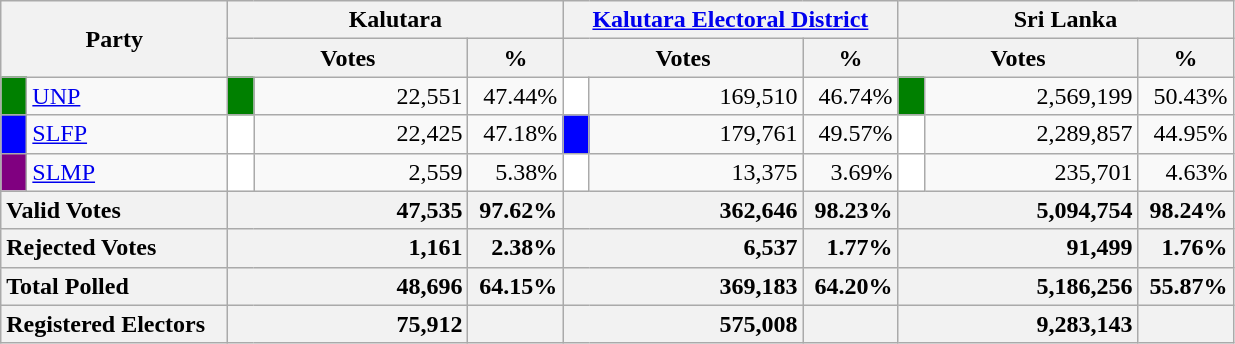<table class="wikitable">
<tr>
<th colspan="2" width="144px"rowspan="2">Party</th>
<th colspan="3" width="216px">Kalutara</th>
<th colspan="3" width="216px"><a href='#'>Kalutara Electoral District</a></th>
<th colspan="3" width="216px">Sri Lanka</th>
</tr>
<tr>
<th colspan="2" width="144px">Votes</th>
<th>%</th>
<th colspan="2" width="144px">Votes</th>
<th>%</th>
<th colspan="2" width="144px">Votes</th>
<th>%</th>
</tr>
<tr>
<td style="background-color:green;" width="10px"></td>
<td style="text-align:left;"><a href='#'>UNP</a></td>
<td style="background-color:green;" width="10px"></td>
<td style="text-align:right;">22,551</td>
<td style="text-align:right;">47.44%</td>
<td style="background-color:white;" width="10px"></td>
<td style="text-align:right;">169,510</td>
<td style="text-align:right;">46.74%</td>
<td style="background-color:green;" width="10px"></td>
<td style="text-align:right;">2,569,199</td>
<td style="text-align:right;">50.43%</td>
</tr>
<tr>
<td style="background-color:blue;" width="10px"></td>
<td style="text-align:left;"><a href='#'>SLFP</a></td>
<td style="background-color:white;" width="10px"></td>
<td style="text-align:right;">22,425</td>
<td style="text-align:right;">47.18%</td>
<td style="background-color:blue;" width="10px"></td>
<td style="text-align:right;">179,761</td>
<td style="text-align:right;">49.57%</td>
<td style="background-color:white;" width="10px"></td>
<td style="text-align:right;">2,289,857</td>
<td style="text-align:right;">44.95%</td>
</tr>
<tr>
<td style="background-color:purple;" width="10px"></td>
<td style="text-align:left;"><a href='#'>SLMP</a></td>
<td style="background-color:white;" width="10px"></td>
<td style="text-align:right;">2,559</td>
<td style="text-align:right;">5.38%</td>
<td style="background-color:white;" width="10px"></td>
<td style="text-align:right;">13,375</td>
<td style="text-align:right;">3.69%</td>
<td style="background-color:white;" width="10px"></td>
<td style="text-align:right;">235,701</td>
<td style="text-align:right;">4.63%</td>
</tr>
<tr>
<th colspan="2" width="144px"style="text-align:left;">Valid Votes</th>
<th style="text-align:right;"colspan="2" width="144px">47,535</th>
<th style="text-align:right;">97.62%</th>
<th style="text-align:right;"colspan="2" width="144px">362,646</th>
<th style="text-align:right;">98.23%</th>
<th style="text-align:right;"colspan="2" width="144px">5,094,754</th>
<th style="text-align:right;">98.24%</th>
</tr>
<tr>
<th colspan="2" width="144px"style="text-align:left;">Rejected Votes</th>
<th style="text-align:right;"colspan="2" width="144px">1,161</th>
<th style="text-align:right;">2.38%</th>
<th style="text-align:right;"colspan="2" width="144px">6,537</th>
<th style="text-align:right;">1.77%</th>
<th style="text-align:right;"colspan="2" width="144px">91,499</th>
<th style="text-align:right;">1.76%</th>
</tr>
<tr>
<th colspan="2" width="144px"style="text-align:left;">Total Polled</th>
<th style="text-align:right;"colspan="2" width="144px">48,696</th>
<th style="text-align:right;">64.15%</th>
<th style="text-align:right;"colspan="2" width="144px">369,183</th>
<th style="text-align:right;">64.20%</th>
<th style="text-align:right;"colspan="2" width="144px">5,186,256</th>
<th style="text-align:right;">55.87%</th>
</tr>
<tr>
<th colspan="2" width="144px"style="text-align:left;">Registered Electors</th>
<th style="text-align:right;"colspan="2" width="144px">75,912</th>
<th></th>
<th style="text-align:right;"colspan="2" width="144px">575,008</th>
<th></th>
<th style="text-align:right;"colspan="2" width="144px">9,283,143</th>
<th></th>
</tr>
</table>
